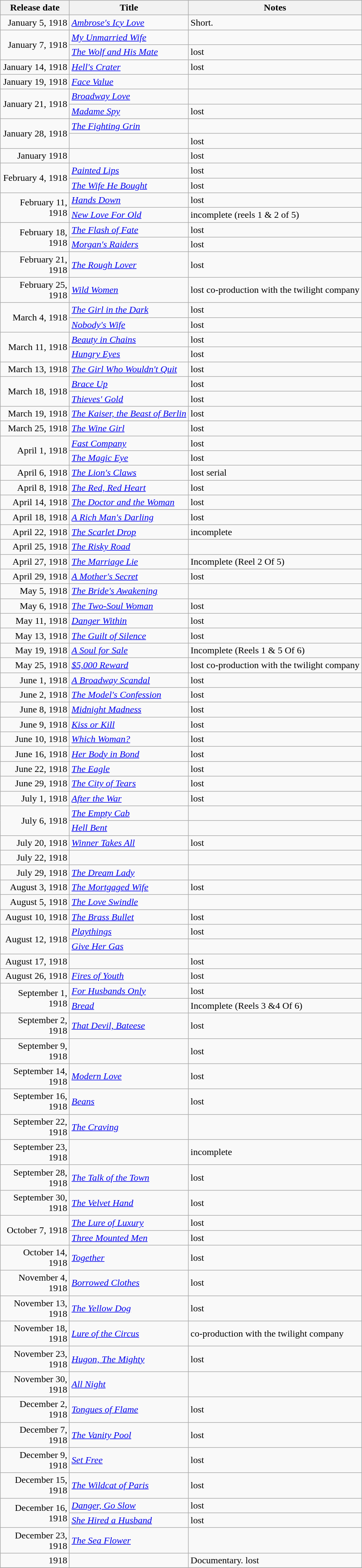<table class="wikitable sortable">
<tr>
<th style="width:111px;">Release date</th>
<th>Title</th>
<th>Notes</th>
</tr>
<tr>
<td style="text-align:right;">January 5, 1918</td>
<td><em><a href='#'>Ambrose's Icy Love</a></em></td>
<td>Short.</td>
</tr>
<tr>
<td style="text-align:right;" rowspan="2">January 7, 1918</td>
<td><em><a href='#'>My Unmarried Wife</a></em></td>
<td></td>
</tr>
<tr>
<td><em><a href='#'>The Wolf and His Mate</a></em></td>
<td>lost </td>
</tr>
<tr>
<td style="text-align:right;">January 14, 1918</td>
<td><em><a href='#'>Hell's Crater</a></em></td>
<td>lost </td>
</tr>
<tr>
<td style="text-align:right;">January 19, 1918</td>
<td><em><a href='#'>Face Value</a></em></td>
<td></td>
</tr>
<tr>
<td style="text-align:right;" rowspan="2">January 21, 1918</td>
<td><em><a href='#'>Broadway Love</a></em></td>
<td></td>
</tr>
<tr>
<td><em><a href='#'>Madame Spy</a></em></td>
<td>lost </td>
</tr>
<tr>
<td style="text-align:right;" rowspan="2">January 28, 1918</td>
<td><em><a href='#'>The Fighting Grin</a></em></td>
<td></td>
</tr>
<tr>
<td><em></em></td>
<td>lost </td>
</tr>
<tr>
<td style="text-align:right;">January 1918</td>
<td><em></em></td>
<td>lost </td>
</tr>
<tr>
<td style="text-align:right;" rowspan="2">February 4, 1918</td>
<td><em><a href='#'>Painted Lips</a></em></td>
<td>lost</td>
</tr>
<tr>
<td><em><a href='#'>The Wife He Bought</a></em></td>
<td>lost </td>
</tr>
<tr>
<td style="text-align:right;" rowspan="2">February 11, 1918</td>
<td><em><a href='#'>Hands Down</a></em></td>
<td>lost </td>
</tr>
<tr>
<td><em><a href='#'>New Love For Old</a></em></td>
<td>incomplete (reels 1 & 2 of 5) </td>
</tr>
<tr>
<td style="text-align:right;" rowspan="2">February 18, 1918</td>
<td><em><a href='#'>The Flash of Fate</a></em></td>
<td>lost </td>
</tr>
<tr>
<td><em><a href='#'>Morgan's Raiders</a></em></td>
<td>lost </td>
</tr>
<tr>
<td style="text-align:right;">February 21, 1918</td>
<td><em><a href='#'>The Rough Lover</a></em></td>
<td>lost </td>
</tr>
<tr>
<td style="text-align:right;">February 25, 1918</td>
<td><em><a href='#'>Wild Women</a></em></td>
<td>lost  co-production with the twilight company</td>
</tr>
<tr>
<td style="text-align:right;" rowspan="2">March 4, 1918</td>
<td><em><a href='#'>The Girl in the Dark</a></em></td>
<td>lost </td>
</tr>
<tr>
<td><em><a href='#'>Nobody's Wife</a></em></td>
<td>lost </td>
</tr>
<tr>
<td style="text-align:right;" rowspan="2">March 11, 1918</td>
<td><em><a href='#'>Beauty in Chains</a></em></td>
<td>lost </td>
</tr>
<tr>
<td><em><a href='#'>Hungry Eyes</a></em></td>
<td>lost </td>
</tr>
<tr>
<td style="text-align:right;">March 13, 1918</td>
<td><em><a href='#'>The Girl Who Wouldn't Quit</a></em></td>
<td>lost </td>
</tr>
<tr>
<td style="text-align:right;" rowspan="2">March 18, 1918</td>
<td><em><a href='#'>Brace Up</a></em></td>
<td>lost </td>
</tr>
<tr>
<td><em><a href='#'>Thieves' Gold</a></em></td>
<td>lost</td>
</tr>
<tr>
<td style="text-align:right;">March 19, 1918</td>
<td><em><a href='#'>The Kaiser, the Beast of Berlin</a></em></td>
<td>lost</td>
</tr>
<tr>
<td style="text-align:right;">March 25, 1918</td>
<td><em><a href='#'>The Wine Girl</a></em></td>
<td>lost </td>
</tr>
<tr>
<td style="text-align:right;" rowspan="2">April 1, 1918</td>
<td><em><a href='#'>Fast Company</a></em></td>
<td>lost </td>
</tr>
<tr>
<td><em><a href='#'>The Magic Eye</a></em></td>
<td>lost </td>
</tr>
<tr>
<td style="text-align:right;">April 6, 1918</td>
<td><em><a href='#'>The Lion's Claws</a></em></td>
<td>lost serial</td>
</tr>
<tr>
<td style="text-align:right;">April 8, 1918</td>
<td><em><a href='#'>The Red, Red Heart</a></em></td>
<td>lost </td>
</tr>
<tr>
<td style="text-align:right;">April 14, 1918</td>
<td><em><a href='#'>The Doctor and the Woman</a></em></td>
<td>lost </td>
</tr>
<tr>
<td style="text-align:right;">April 18, 1918</td>
<td><em><a href='#'>A Rich Man's Darling</a></em></td>
<td>lost </td>
</tr>
<tr>
<td style="text-align:right;">April 22, 1918</td>
<td><em><a href='#'>The Scarlet Drop</a></em></td>
<td>incomplete</td>
</tr>
<tr>
<td style="text-align:right;">April 25, 1918</td>
<td><em><a href='#'>The Risky Road</a></em></td>
<td></td>
</tr>
<tr>
<td style="text-align:right;">April 27, 1918</td>
<td><em><a href='#'>The Marriage Lie</a></em></td>
<td>Incomplete (Reel 2 Of 5) </td>
</tr>
<tr>
<td style="text-align:right;">April 29, 1918</td>
<td><em><a href='#'>A Mother's Secret</a></em></td>
<td>lost </td>
</tr>
<tr>
<td style="text-align:right;">May 5, 1918</td>
<td><em><a href='#'>The Bride's Awakening</a></em></td>
<td></td>
</tr>
<tr>
<td style="text-align:right;">May 6, 1918</td>
<td><em><a href='#'>The Two-Soul Woman</a></em></td>
<td>lost </td>
</tr>
<tr>
<td style="text-align:right;">May 11, 1918</td>
<td><em><a href='#'>Danger Within</a></em></td>
<td>lost </td>
</tr>
<tr>
<td style="text-align:right;">May 13, 1918</td>
<td><em><a href='#'>The Guilt of Silence</a></em></td>
<td>lost </td>
</tr>
<tr>
<td style="text-align:right;">May 19, 1918</td>
<td><em><a href='#'>A Soul for Sale</a></em></td>
<td>Incomplete (Reels 1 & 5 Of 6) </td>
</tr>
<tr>
<td style="text-align:right;">May 25, 1918</td>
<td><em><a href='#'>$5,000 Reward</a></em></td>
<td>lost  co-production with the twilight company</td>
</tr>
<tr>
<td style="text-align:right;">June 1, 1918</td>
<td><em><a href='#'>A Broadway Scandal</a></em></td>
<td>lost </td>
</tr>
<tr>
<td style="text-align:right;">June 2, 1918</td>
<td><em><a href='#'>The Model's Confession</a></em></td>
<td>lost</td>
</tr>
<tr>
<td style="text-align:right;">June 8, 1918</td>
<td><em><a href='#'>Midnight Madness</a></em></td>
<td>lost </td>
</tr>
<tr>
<td style="text-align:right;">June 9, 1918</td>
<td><em><a href='#'>Kiss or Kill</a></em></td>
<td>lost</td>
</tr>
<tr>
<td style="text-align:right;">June 10, 1918</td>
<td><em><a href='#'>Which Woman?</a></em></td>
<td>lost </td>
</tr>
<tr>
<td style="text-align:right;">June 16, 1918</td>
<td><em><a href='#'>Her Body in Bond</a></em></td>
<td>lost </td>
</tr>
<tr>
<td style="text-align:right;">June 22, 1918</td>
<td><em><a href='#'>The Eagle</a></em></td>
<td>lost </td>
</tr>
<tr>
<td style="text-align:right;">June 29, 1918</td>
<td><em><a href='#'>The City of Tears</a></em></td>
<td>lost </td>
</tr>
<tr>
<td style="text-align:right;">July 1, 1918</td>
<td><em><a href='#'>After the War</a></em></td>
<td>lost </td>
</tr>
<tr>
<td style="text-align:right;" rowspan="2">July 6, 1918</td>
<td><em><a href='#'>The Empty Cab</a></em></td>
<td></td>
</tr>
<tr>
<td><em><a href='#'>Hell Bent</a></em></td>
<td></td>
</tr>
<tr>
<td style="text-align:right;">July 20, 1918</td>
<td><em><a href='#'>Winner Takes All</a></em></td>
<td>lost </td>
</tr>
<tr>
<td style="text-align:right;">July 22, 1918</td>
<td><em></em></td>
<td></td>
</tr>
<tr>
<td style="text-align:right;">July 29, 1918</td>
<td><em><a href='#'>The Dream Lady</a></em></td>
<td></td>
</tr>
<tr>
<td style="text-align:right;">August 3, 1918</td>
<td><em><a href='#'>The Mortgaged Wife </a></em></td>
<td>lost</td>
</tr>
<tr>
<td style="text-align:right;">August 5, 1918</td>
<td><em><a href='#'>The Love Swindle</a></em></td>
<td></td>
</tr>
<tr>
<td style="text-align:right;">August 10, 1918</td>
<td><em><a href='#'>The Brass Bullet</a></em></td>
<td>lost</td>
</tr>
<tr>
<td style="text-align:right;" rowspan="2">August 12, 1918</td>
<td><em><a href='#'>Playthings</a></em></td>
<td>lost </td>
</tr>
<tr>
<td><em><a href='#'>Give Her Gas</a></em></td>
<td></td>
</tr>
<tr>
<td style="text-align:right;">August 17, 1918</td>
<td><em></em></td>
<td>lost </td>
</tr>
<tr>
<td style="text-align:right;">August 26, 1918</td>
<td><em><a href='#'>Fires of Youth</a></em></td>
<td>lost </td>
</tr>
<tr>
<td style="text-align:right;" rowspan="2">September 1, 1918</td>
<td><em><a href='#'>For Husbands Only</a></em></td>
<td>lost </td>
</tr>
<tr>
<td><em><a href='#'>Bread</a></em></td>
<td>Incomplete (Reels 3 &4 Of 6)</td>
</tr>
<tr>
<td style="text-align:right;">September 2, 1918</td>
<td><em><a href='#'>That Devil, Bateese</a></em></td>
<td>lost </td>
</tr>
<tr>
<td style="text-align:right;">September 9, 1918</td>
<td><em></em></td>
<td>lost </td>
</tr>
<tr>
<td style="text-align:right;">September 14, 1918</td>
<td><em><a href='#'>Modern Love</a></em></td>
<td>lost</td>
</tr>
<tr>
<td style="text-align:right;">September 16, 1918</td>
<td><em><a href='#'>Beans</a></em></td>
<td>lost </td>
</tr>
<tr>
<td style="text-align:right;">September 22, 1918</td>
<td><em><a href='#'>The Craving</a></em></td>
<td></td>
</tr>
<tr>
<td style="text-align:right;">September 23, 1918</td>
<td><em></em></td>
<td>incomplete </td>
</tr>
<tr>
<td style="text-align:right;">September 28, 1918</td>
<td><em><a href='#'>The Talk of the Town</a></em></td>
<td>lost</td>
</tr>
<tr>
<td style="text-align:right;">September 30, 1918</td>
<td><em><a href='#'>The Velvet Hand</a></em></td>
<td>lost </td>
</tr>
<tr>
<td style="text-align:right;" rowspan="2">October 7, 1918</td>
<td><em><a href='#'>The Lure of Luxury</a></em></td>
<td>lost </td>
</tr>
<tr>
<td><em><a href='#'>Three Mounted Men</a></em></td>
<td>lost </td>
</tr>
<tr>
<td style="text-align:right;">October 14, 1918</td>
<td><em><a href='#'>Together</a></em></td>
<td>lost </td>
</tr>
<tr>
<td style="text-align:right;">November 4, 1918</td>
<td><em><a href='#'>Borrowed Clothes</a></em></td>
<td>lost </td>
</tr>
<tr>
<td style="text-align:right;">November 13, 1918</td>
<td><em><a href='#'>The Yellow Dog</a></em></td>
<td>lost </td>
</tr>
<tr>
<td style="text-align:right;">November 18, 1918</td>
<td><em><a href='#'>Lure of the Circus</a></em></td>
<td>co-production with the twilight company</td>
</tr>
<tr>
<td style="text-align:right;">November 23, 1918</td>
<td><em><a href='#'>Hugon, The Mighty</a></em></td>
<td>lost </td>
</tr>
<tr>
<td style="text-align:right;">November 30, 1918</td>
<td><em><a href='#'>All Night</a></em></td>
<td></td>
</tr>
<tr>
<td style="text-align:right;">December 2, 1918</td>
<td><em><a href='#'>Tongues of Flame</a></em></td>
<td>lost </td>
</tr>
<tr>
<td style="text-align:right;">December 7, 1918</td>
<td><em><a href='#'>The Vanity Pool</a></em></td>
<td>lost</td>
</tr>
<tr>
<td style="text-align:right;">December 9, 1918</td>
<td><em><a href='#'>Set Free</a></em></td>
<td>lost </td>
</tr>
<tr>
<td style="text-align:right;">December 15, 1918</td>
<td><em><a href='#'>The Wildcat of Paris</a></em></td>
<td>lost</td>
</tr>
<tr>
<td style="text-align:right;" rowspan="2">December 16, 1918</td>
<td><em><a href='#'>Danger, Go Slow</a></em></td>
<td>lost</td>
</tr>
<tr>
<td><em><a href='#'>She Hired a Husband</a></em></td>
<td>lost </td>
</tr>
<tr>
<td style="text-align:right;">December 23, 1918</td>
<td><em><a href='#'>The Sea Flower</a></em></td>
<td></td>
</tr>
<tr>
<td style="text-align:right;">1918</td>
<td><em></em></td>
<td>Documentary. lost </td>
</tr>
<tr>
</tr>
</table>
